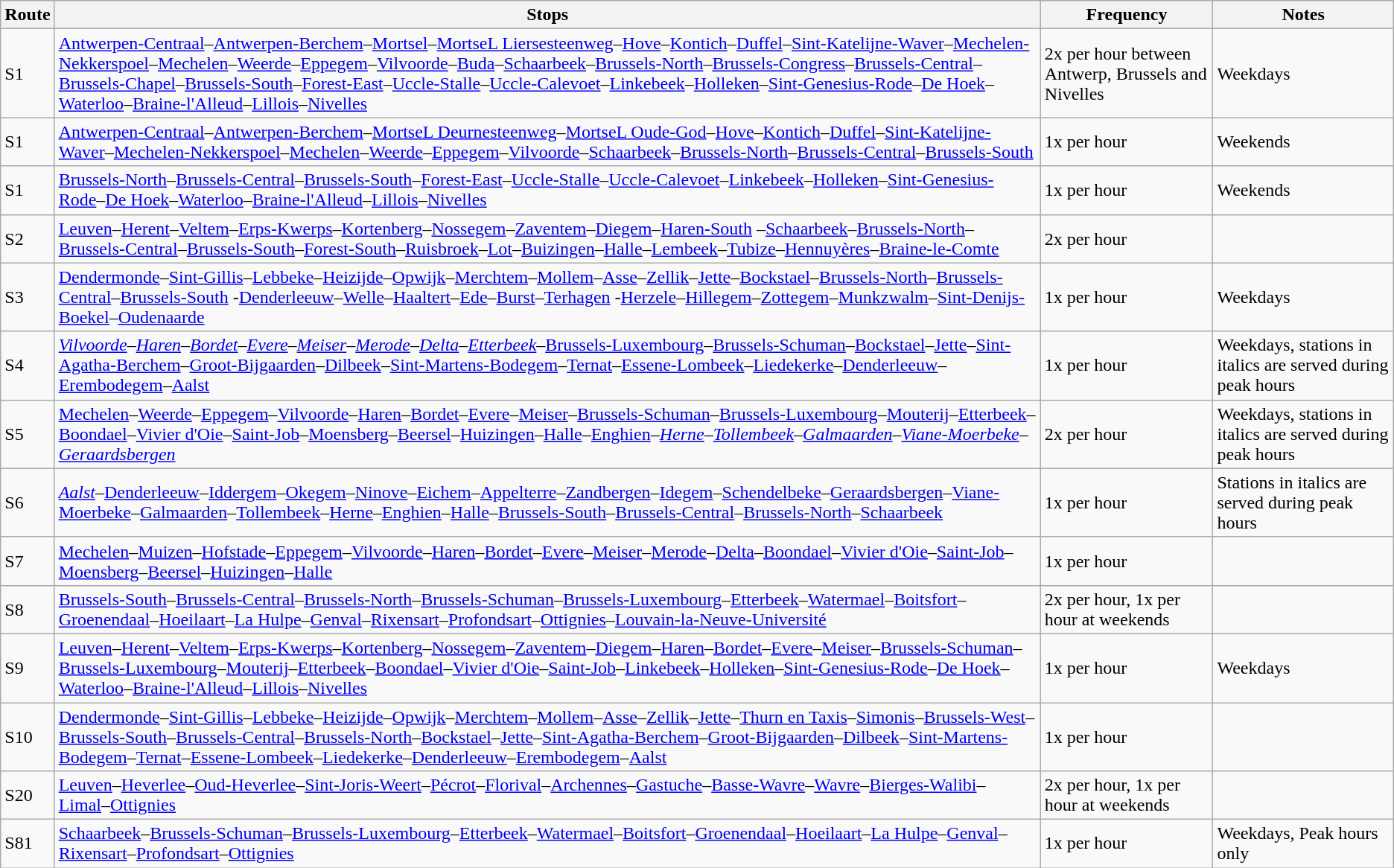<table class="wikitable vatop">
<tr>
<th>Route</th>
<th>Stops</th>
<th>Frequency</th>
<th>Notes</th>
</tr>
<tr>
<td>S1</td>
<td><a href='#'>Antwerpen-Centraal</a>–<a href='#'>Antwerpen-Berchem</a>–<a href='#'>Mortsel</a>–<a href='#'>MortseL Liersesteenweg</a>–<a href='#'>Hove</a>–<a href='#'>Kontich</a>–<a href='#'>Duffel</a>–<a href='#'>Sint-Katelijne-Waver</a>–<a href='#'>Mechelen-Nekkerspoel</a>–<a href='#'>Mechelen</a>–<a href='#'>Weerde</a>–<a href='#'>Eppegem</a>–<a href='#'>Vilvoorde</a>–<a href='#'>Buda</a>–<a href='#'>Schaarbeek</a>–<a href='#'>Brussels-North</a>–<a href='#'>Brussels-Congress</a>–<a href='#'>Brussels-Central</a>–<a href='#'>Brussels-Chapel</a>–<a href='#'>Brussels-South</a>–<a href='#'>Forest-East</a>–<a href='#'>Uccle-Stalle</a>–<a href='#'>Uccle-Calevoet</a>–<a href='#'>Linkebeek</a>–<a href='#'>Holleken</a>–<a href='#'>Sint-Genesius-Rode</a>–<a href='#'>De Hoek</a>–<a href='#'>Waterloo</a>–<a href='#'>Braine-l'Alleud</a>–<a href='#'>Lillois</a>–<a href='#'>Nivelles</a></td>
<td>2x per hour between Antwerp, Brussels and Nivelles</td>
<td>Weekdays</td>
</tr>
<tr>
<td>S1</td>
<td><a href='#'>Antwerpen-Centraal</a>–<a href='#'>Antwerpen-Berchem</a>–<a href='#'>MortseL Deurnesteenweg</a>–<a href='#'>MortseL Oude-God</a>–<a href='#'>Hove</a>–<a href='#'>Kontich</a>–<a href='#'>Duffel</a>–<a href='#'>Sint-Katelijne-Waver</a>–<a href='#'>Mechelen-Nekkerspoel</a>–<a href='#'>Mechelen</a>–<a href='#'>Weerde</a>–<a href='#'>Eppegem</a>–<a href='#'>Vilvoorde</a>–<a href='#'>Schaarbeek</a>–<a href='#'>Brussels-North</a>–<a href='#'>Brussels-Central</a>–<a href='#'>Brussels-South</a></td>
<td>1x per hour</td>
<td>Weekends</td>
</tr>
<tr>
<td>S1</td>
<td><a href='#'>Brussels-North</a>–<a href='#'>Brussels-Central</a>–<a href='#'>Brussels-South</a>–<a href='#'>Forest-East</a>–<a href='#'>Uccle-Stalle</a>–<a href='#'>Uccle-Calevoet</a>–<a href='#'>Linkebeek</a>–<a href='#'>Holleken</a>–<a href='#'>Sint-Genesius-Rode</a>–<a href='#'>De Hoek</a>–<a href='#'>Waterloo</a>–<a href='#'>Braine-l'Alleud</a>–<a href='#'>Lillois</a>–<a href='#'>Nivelles</a></td>
<td>1x per hour</td>
<td>Weekends</td>
</tr>
<tr>
<td>S2</td>
<td><a href='#'>Leuven</a>–<a href='#'>Herent</a>–<a href='#'>Veltem</a>–<a href='#'>Erps-Kwerps</a>–<a href='#'>Kortenberg</a>–<a href='#'>Nossegem</a>–<a href='#'>Zaventem</a>–<a href='#'>Diegem</a>–<a href='#'>Haren-South</a> –<a href='#'>Schaarbeek</a>–<a href='#'>Brussels-North</a>–<a href='#'>Brussels-Central</a>–<a href='#'>Brussels-South</a>–<a href='#'>Forest-South</a>–<a href='#'>Ruisbroek</a>–<a href='#'>Lot</a>–<a href='#'>Buizingen</a>–<a href='#'>Halle</a>–<a href='#'>Lembeek</a>–<a href='#'>Tubize</a>–<a href='#'>Hennuyères</a>–<a href='#'>Braine-le-Comte</a></td>
<td>2x per hour</td>
<td></td>
</tr>
<tr>
<td>S3</td>
<td><a href='#'>Dendermonde</a>–<a href='#'>Sint-Gillis</a>–<a href='#'>Lebbeke</a>–<a href='#'>Heizijde</a>–<a href='#'>Opwijk</a>–<a href='#'>Merchtem</a>–<a href='#'>Mollem</a>–<a href='#'>Asse</a>–<a href='#'>Zellik</a>–<a href='#'>Jette</a>–<a href='#'>Bockstael</a>–<a href='#'>Brussels-North</a>–<a href='#'>Brussels-Central</a>–<a href='#'>Brussels-South</a> -<a href='#'>Denderleeuw</a>–<a href='#'>Welle</a>–<a href='#'>Haaltert</a>–<a href='#'>Ede</a>–<a href='#'>Burst</a>–<a href='#'>Terhagen</a> -<a href='#'>Herzele</a>–<a href='#'>Hillegem</a>–<a href='#'>Zottegem</a>–<a href='#'>Munkzwalm</a>–<a href='#'>Sint-Denijs-Boekel</a>–<a href='#'>Oudenaarde</a></td>
<td>1x per hour</td>
<td>Weekdays</td>
</tr>
<tr>
<td>S4</td>
<td><em><a href='#'>Vilvoorde</a>–<a href='#'>Haren</a>–<a href='#'>Bordet</a>–<a href='#'>Evere</a>–<a href='#'>Meiser</a>–<a href='#'>Merode</a>–<a href='#'>Delta</a>–<a href='#'>Etterbeek</a></em>–<a href='#'>Brussels-Luxembourg</a>–<a href='#'>Brussels-Schuman</a>–<a href='#'>Bockstael</a>–<a href='#'>Jette</a>–<a href='#'>Sint-Agatha-Berchem</a>–<a href='#'>Groot-Bijgaarden</a>–<a href='#'>Dilbeek</a>–<a href='#'>Sint-Martens-Bodegem</a>–<a href='#'>Ternat</a>–<a href='#'>Essene-Lombeek</a>–<a href='#'>Liedekerke</a>–<a href='#'>Denderleeuw</a>–<a href='#'>Erembodegem</a>–<a href='#'>Aalst</a></td>
<td>1x per hour</td>
<td>Weekdays, stations in italics are served during peak hours</td>
</tr>
<tr>
<td>S5</td>
<td><a href='#'>Mechelen</a>–<a href='#'>Weerde</a>–<a href='#'>Eppegem</a>–<a href='#'>Vilvoorde</a>–<a href='#'>Haren</a>–<a href='#'>Bordet</a>–<a href='#'>Evere</a>–<a href='#'>Meiser</a>–<a href='#'>Brussels-Schuman</a>–<a href='#'>Brussels-Luxembourg</a>–<a href='#'>Mouterij</a>–<a href='#'>Etterbeek</a>–<a href='#'>Boondael</a>–<a href='#'>Vivier d'Oie</a>–<a href='#'>Saint-Job</a>–<a href='#'>Moensberg</a>–<a href='#'>Beersel</a>–<a href='#'>Huizingen</a>–<a href='#'>Halle</a>–<a href='#'>Enghien</a>–<em><a href='#'>Herne</a>–<a href='#'>Tollembeek</a>–<a href='#'>Galmaarden</a>–<a href='#'>Viane-Moerbeke</a>–<a href='#'>Geraardsbergen</a></em></td>
<td>2x per hour</td>
<td>Weekdays, stations in italics are served during peak hours</td>
</tr>
<tr>
<td>S6</td>
<td><em><a href='#'>Aalst</a></em>–<a href='#'>Denderleeuw</a>–<a href='#'>Iddergem</a>–<a href='#'>Okegem</a>–<a href='#'>Ninove</a>–<a href='#'>Eichem</a>–<a href='#'>Appelterre</a>–<a href='#'>Zandbergen</a>–<a href='#'>Idegem</a>–<a href='#'>Schendelbeke</a>–<a href='#'>Geraardsbergen</a>–<a href='#'>Viane-Moerbeke</a>–<a href='#'>Galmaarden</a>–<a href='#'>Tollembeek</a>–<a href='#'>Herne</a>–<a href='#'>Enghien</a>–<a href='#'>Halle</a>–<a href='#'>Brussels-South</a>–<a href='#'>Brussels-Central</a>–<a href='#'>Brussels-North</a>–<a href='#'>Schaarbeek</a></td>
<td>1x per hour</td>
<td>Stations in italics are served during peak hours</td>
</tr>
<tr>
<td>S7</td>
<td><a href='#'>Mechelen</a>–<a href='#'>Muizen</a>–<a href='#'>Hofstade</a>–<a href='#'>Eppegem</a>–<a href='#'>Vilvoorde</a>–<a href='#'>Haren</a>–<a href='#'>Bordet</a>–<a href='#'>Evere</a>–<a href='#'>Meiser</a>–<a href='#'>Merode</a>–<a href='#'>Delta</a>–<a href='#'>Boondael</a>–<a href='#'>Vivier d'Oie</a>–<a href='#'>Saint-Job</a>–<a href='#'>Moensberg</a>–<a href='#'>Beersel</a>–<a href='#'>Huizingen</a>–<a href='#'>Halle</a></td>
<td>1x per hour</td>
<td></td>
</tr>
<tr>
<td>S8</td>
<td><a href='#'>Brussels-South</a>–<a href='#'>Brussels-Central</a>–<a href='#'>Brussels-North</a>–<a href='#'>Brussels-Schuman</a>–<a href='#'>Brussels-Luxembourg</a>–<a href='#'>Etterbeek</a>–<a href='#'>Watermael</a>–<a href='#'>Boitsfort</a>–<a href='#'>Groenendaal</a>–<a href='#'>Hoeilaart</a>–<a href='#'>La Hulpe</a>–<a href='#'>Genval</a>–<a href='#'>Rixensart</a>–<a href='#'>Profondsart</a>–<a href='#'>Ottignies</a>–<a href='#'>Louvain-la-Neuve-Université</a></td>
<td>2x per hour, 1x per hour at weekends</td>
<td></td>
</tr>
<tr>
<td>S9</td>
<td><a href='#'>Leuven</a>–<a href='#'>Herent</a>–<a href='#'>Veltem</a>–<a href='#'>Erps-Kwerps</a>–<a href='#'>Kortenberg</a>–<a href='#'>Nossegem</a>–<a href='#'>Zaventem</a>–<a href='#'>Diegem</a>–<a href='#'>Haren</a>–<a href='#'>Bordet</a>–<a href='#'>Evere</a>–<a href='#'>Meiser</a>–<a href='#'>Brussels-Schuman</a>–<a href='#'>Brussels-Luxembourg</a>–<a href='#'>Mouterij</a>–<a href='#'>Etterbeek</a>–<a href='#'>Boondael</a>–<a href='#'>Vivier d'Oie</a>–<a href='#'>Saint-Job</a>–<a href='#'>Linkebeek</a>–<a href='#'>Holleken</a>–<a href='#'>Sint-Genesius-Rode</a>–<a href='#'>De Hoek</a>–<a href='#'>Waterloo</a>–<a href='#'>Braine-l'Alleud</a>–<a href='#'>Lillois</a>–<a href='#'>Nivelles</a></td>
<td>1x per hour</td>
<td>Weekdays</td>
</tr>
<tr>
<td>S10</td>
<td><a href='#'>Dendermonde</a>–<a href='#'>Sint-Gillis</a>–<a href='#'>Lebbeke</a>–<a href='#'>Heizijde</a>–<a href='#'>Opwijk</a>–<a href='#'>Merchtem</a>–<a href='#'>Mollem</a>–<a href='#'>Asse</a>–<a href='#'>Zellik</a>–<a href='#'>Jette</a>–<a href='#'>Thurn en Taxis</a>–<a href='#'>Simonis</a>–<a href='#'>Brussels-West</a>–<a href='#'>Brussels-South</a>–<a href='#'>Brussels-Central</a>–<a href='#'>Brussels-North</a>–<a href='#'>Bockstael</a>–<a href='#'>Jette</a>–<a href='#'>Sint-Agatha-Berchem</a>–<a href='#'>Groot-Bijgaarden</a>–<a href='#'>Dilbeek</a>–<a href='#'>Sint-Martens-Bodegem</a>–<a href='#'>Ternat</a>–<a href='#'>Essene-Lombeek</a>–<a href='#'>Liedekerke</a>–<a href='#'>Denderleeuw</a>–<a href='#'>Erembodegem</a>–<a href='#'>Aalst</a></td>
<td>1x per hour</td>
<td></td>
</tr>
<tr>
<td>S20</td>
<td><a href='#'>Leuven</a>–<a href='#'>Heverlee</a>–<a href='#'>Oud-Heverlee</a>–<a href='#'>Sint-Joris-Weert</a>–<a href='#'>Pécrot</a>–<a href='#'>Florival</a>–<a href='#'>Archennes</a>–<a href='#'>Gastuche</a>–<a href='#'>Basse-Wavre</a>–<a href='#'>Wavre</a>–<a href='#'>Bierges-Walibi</a>–<a href='#'>Limal</a>–<a href='#'>Ottignies</a></td>
<td>2x per hour, 1x per hour at weekends</td>
<td></td>
</tr>
<tr>
<td>S81</td>
<td><a href='#'>Schaarbeek</a>–<a href='#'>Brussels-Schuman</a>–<a href='#'>Brussels-Luxembourg</a>–<a href='#'>Etterbeek</a>–<a href='#'>Watermael</a>–<a href='#'>Boitsfort</a>–<a href='#'>Groenendaal</a>–<a href='#'>Hoeilaart</a>–<a href='#'>La Hulpe</a>–<a href='#'>Genval</a>–<a href='#'>Rixensart</a>–<a href='#'>Profondsart</a>–<a href='#'>Ottignies</a></td>
<td>1x per hour</td>
<td>Weekdays, Peak hours only</td>
</tr>
</table>
